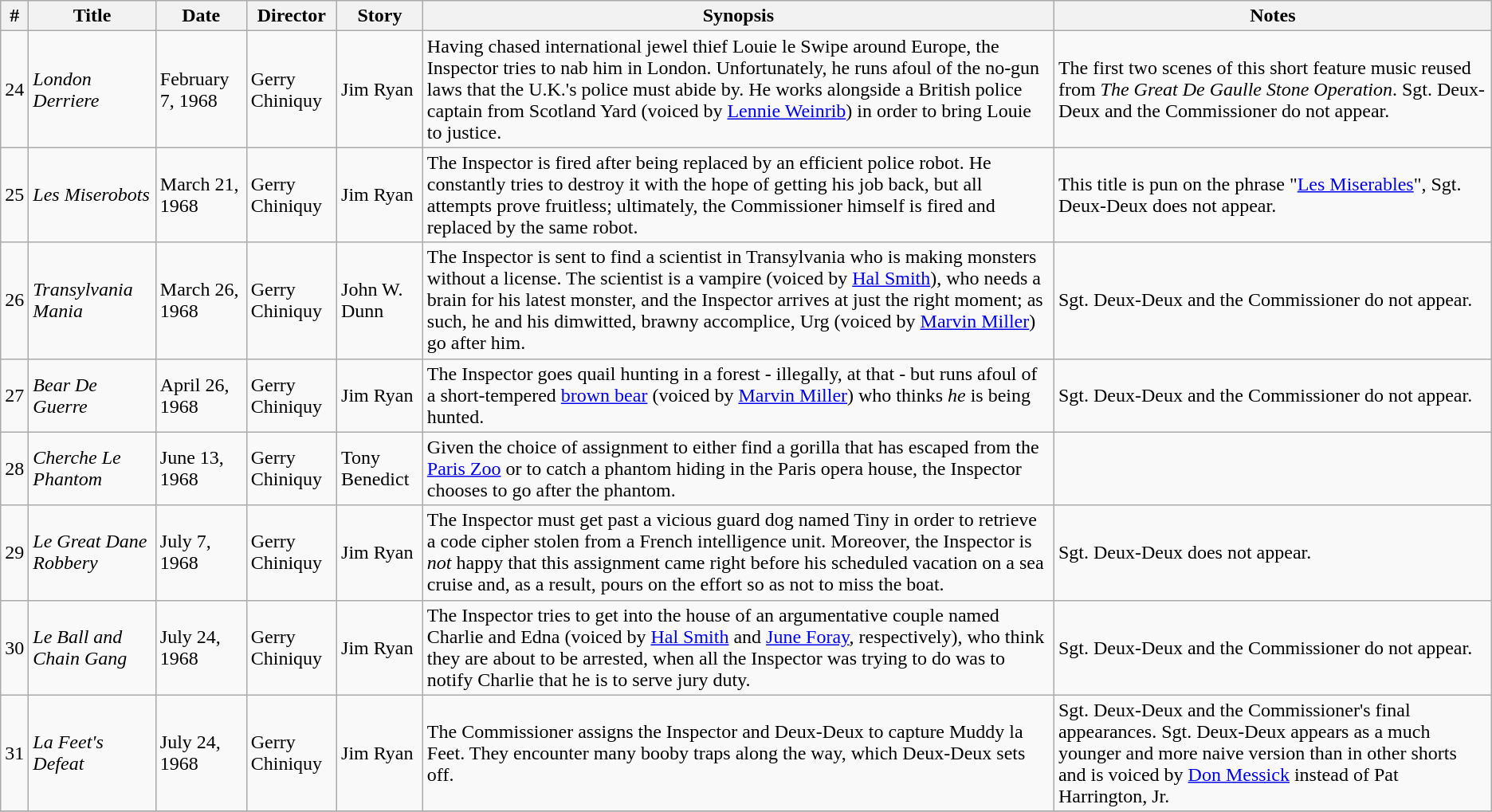<table class="wikitable">
<tr>
<th>#</th>
<th>Title</th>
<th>Date</th>
<th>Director</th>
<th>Story</th>
<th>Synopsis</th>
<th>Notes</th>
</tr>
<tr>
<td>24</td>
<td><em>London Derriere</em></td>
<td>February 7, 1968</td>
<td>Gerry Chiniquy</td>
<td>Jim Ryan</td>
<td>Having chased international jewel thief Louie le Swipe around Europe, the Inspector tries to nab him in London. Unfortunately, he runs afoul of the no-gun laws that the U.K.'s police must abide by. He works alongside a British police captain from Scotland Yard (voiced by <a href='#'>Lennie Weinrib</a>) in order to bring Louie to justice.</td>
<td>The first two scenes of this short feature music reused from <em>The Great De Gaulle Stone Operation</em>. Sgt. Deux-Deux and the Commissioner do not appear.</td>
</tr>
<tr>
<td>25</td>
<td><em>Les Miserobots</em></td>
<td>March 21, 1968</td>
<td>Gerry Chiniquy</td>
<td>Jim Ryan</td>
<td>The Inspector is fired after being replaced by an efficient police robot. He constantly tries to destroy it with the hope of getting his job back, but all attempts prove fruitless; ultimately, the Commissioner himself is fired and replaced by the same robot.</td>
<td>This title is pun on the phrase "<a href='#'>Les Miserables</a>", Sgt. Deux-Deux does not appear.</td>
</tr>
<tr>
<td>26</td>
<td><em>Transylvania Mania</em></td>
<td>March 26, 1968</td>
<td>Gerry Chiniquy</td>
<td>John W. Dunn</td>
<td>The Inspector is sent to find a scientist in Transylvania who is making monsters without a license. The scientist is a vampire (voiced by <a href='#'>Hal Smith</a>), who needs a brain for his latest monster, and the Inspector arrives at just the right moment; as such, he and his dimwitted, brawny accomplice, Urg (voiced by <a href='#'>Marvin Miller</a>) go after him.</td>
<td>Sgt. Deux-Deux and the Commissioner do not appear.</td>
</tr>
<tr>
<td>27</td>
<td><em>Bear De Guerre</em></td>
<td>April 26, 1968</td>
<td>Gerry Chiniquy</td>
<td>Jim Ryan</td>
<td>The Inspector goes quail hunting in a forest - illegally, at that -  but runs afoul of a short-tempered <a href='#'>brown bear</a> (voiced by <a href='#'>Marvin Miller</a>) who thinks <em>he</em> is being hunted.</td>
<td>Sgt. Deux-Deux and the Commissioner do not appear.</td>
</tr>
<tr>
<td>28</td>
<td><em>Cherche Le Phantom</em></td>
<td>June 13, 1968</td>
<td>Gerry Chiniquy</td>
<td>Tony Benedict</td>
<td>Given the choice of assignment to either find a gorilla that has escaped from the <a href='#'>Paris Zoo</a> or to catch a phantom hiding in the Paris opera house, the Inspector chooses to go after the phantom.</td>
<td></td>
</tr>
<tr>
<td>29</td>
<td><em>Le Great Dane Robbery</em></td>
<td>July 7, 1968</td>
<td>Gerry Chiniquy</td>
<td>Jim Ryan</td>
<td>The Inspector must get past a vicious guard dog named Tiny in order to retrieve a code cipher stolen from a French intelligence unit. Moreover, the Inspector is <em>not</em> happy that this assignment came right before his scheduled vacation on a sea cruise and, as a result, pours on the effort so as not to miss the boat.</td>
<td>Sgt. Deux-Deux does not appear.</td>
</tr>
<tr>
<td>30</td>
<td><em>Le Ball and Chain Gang</em></td>
<td>July 24, 1968</td>
<td>Gerry Chiniquy</td>
<td>Jim Ryan</td>
<td>The Inspector tries to get into the house of an argumentative couple named Charlie and Edna (voiced by <a href='#'>Hal Smith</a> and <a href='#'>June Foray</a>, respectively), who think they are about to be arrested, when all the Inspector was trying to do was to notify Charlie that he is to serve jury duty.</td>
<td>Sgt. Deux-Deux and the Commissioner do not appear.</td>
</tr>
<tr>
<td>31</td>
<td><em>La Feet's Defeat</em></td>
<td>July 24, 1968</td>
<td>Gerry Chiniquy</td>
<td>Jim Ryan</td>
<td>The Commissioner assigns the Inspector and Deux-Deux to capture Muddy la Feet. They encounter many booby traps along the way, which Deux-Deux sets off.</td>
<td>Sgt. Deux-Deux and the Commissioner's final appearances. Sgt. Deux-Deux appears as a much younger and more naive version than in other shorts and is voiced by <a href='#'>Don Messick</a> instead of Pat Harrington, Jr.</td>
</tr>
<tr>
</tr>
</table>
